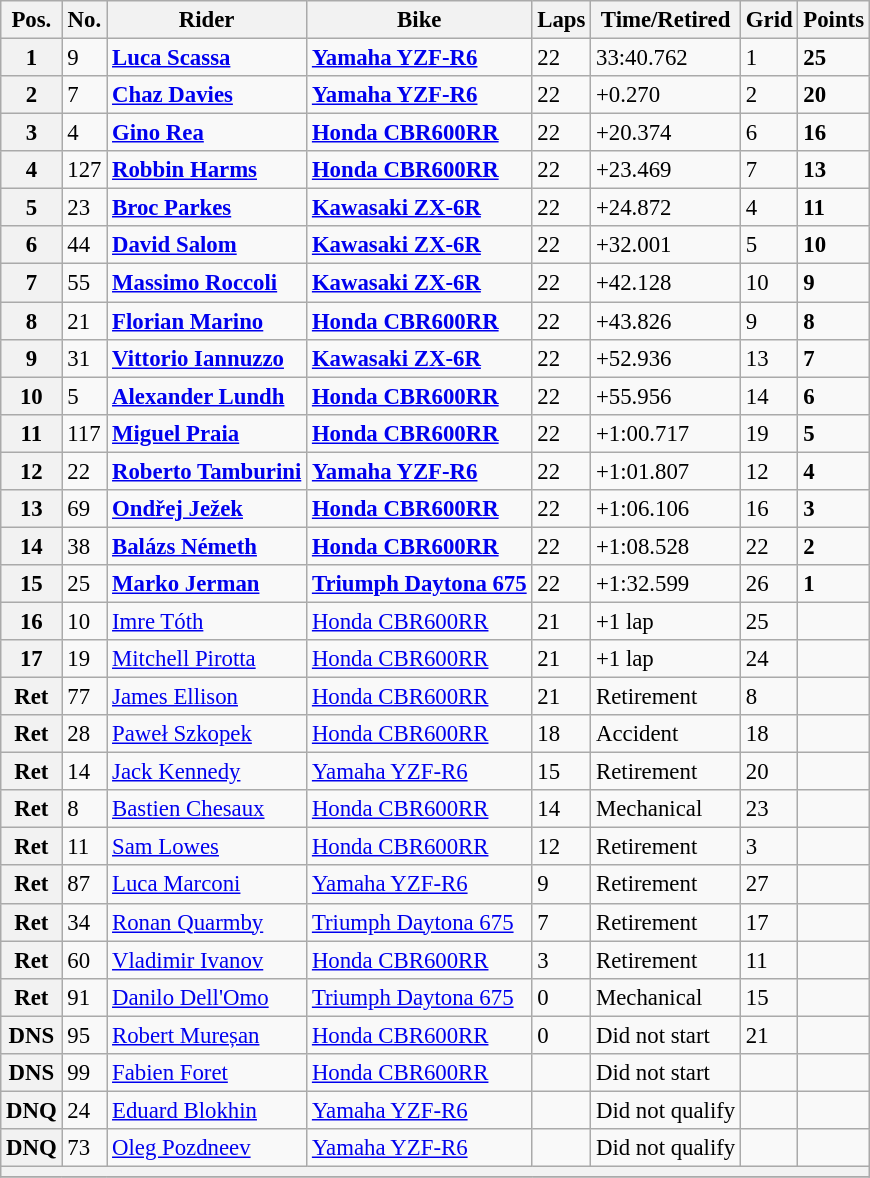<table class="wikitable" style="font-size: 95%;">
<tr>
<th>Pos.</th>
<th>No.</th>
<th>Rider</th>
<th>Bike</th>
<th>Laps</th>
<th>Time/Retired</th>
<th>Grid</th>
<th>Points</th>
</tr>
<tr>
<th>1</th>
<td>9</td>
<td> <strong><a href='#'>Luca Scassa</a></strong></td>
<td><strong><a href='#'>Yamaha YZF-R6</a></strong></td>
<td>22</td>
<td>33:40.762</td>
<td>1</td>
<td><strong>25</strong></td>
</tr>
<tr>
<th>2</th>
<td>7</td>
<td> <strong><a href='#'>Chaz Davies</a></strong></td>
<td><strong><a href='#'>Yamaha YZF-R6</a></strong></td>
<td>22</td>
<td>+0.270</td>
<td>2</td>
<td><strong>20</strong></td>
</tr>
<tr>
<th>3</th>
<td>4</td>
<td> <strong><a href='#'>Gino Rea</a></strong></td>
<td><strong><a href='#'>Honda CBR600RR</a></strong></td>
<td>22</td>
<td>+20.374</td>
<td>6</td>
<td><strong>16</strong></td>
</tr>
<tr>
<th>4</th>
<td>127</td>
<td> <strong><a href='#'>Robbin Harms</a></strong></td>
<td><strong><a href='#'>Honda CBR600RR</a></strong></td>
<td>22</td>
<td>+23.469</td>
<td>7</td>
<td><strong>13</strong></td>
</tr>
<tr>
<th>5</th>
<td>23</td>
<td> <strong><a href='#'>Broc Parkes</a></strong></td>
<td><strong><a href='#'>Kawasaki ZX-6R</a></strong></td>
<td>22</td>
<td>+24.872</td>
<td>4</td>
<td><strong>11</strong></td>
</tr>
<tr>
<th>6</th>
<td>44</td>
<td> <strong><a href='#'>David Salom</a></strong></td>
<td><strong><a href='#'>Kawasaki ZX-6R</a></strong></td>
<td>22</td>
<td>+32.001</td>
<td>5</td>
<td><strong>10</strong></td>
</tr>
<tr>
<th>7</th>
<td>55</td>
<td> <strong><a href='#'>Massimo Roccoli</a></strong></td>
<td><strong><a href='#'>Kawasaki ZX-6R</a></strong></td>
<td>22</td>
<td>+42.128</td>
<td>10</td>
<td><strong>9</strong></td>
</tr>
<tr>
<th>8</th>
<td>21</td>
<td> <strong><a href='#'>Florian Marino</a></strong></td>
<td><strong><a href='#'>Honda CBR600RR</a></strong></td>
<td>22</td>
<td>+43.826</td>
<td>9</td>
<td><strong>8</strong></td>
</tr>
<tr>
<th>9</th>
<td>31</td>
<td> <strong><a href='#'>Vittorio Iannuzzo</a></strong></td>
<td><strong><a href='#'>Kawasaki ZX-6R</a></strong></td>
<td>22</td>
<td>+52.936</td>
<td>13</td>
<td><strong>7</strong></td>
</tr>
<tr>
<th>10</th>
<td>5</td>
<td> <strong><a href='#'>Alexander Lundh</a></strong></td>
<td><strong><a href='#'>Honda CBR600RR</a></strong></td>
<td>22</td>
<td>+55.956</td>
<td>14</td>
<td><strong>6</strong></td>
</tr>
<tr>
<th>11</th>
<td>117</td>
<td> <strong><a href='#'>Miguel Praia</a></strong></td>
<td><strong><a href='#'>Honda CBR600RR</a></strong></td>
<td>22</td>
<td>+1:00.717</td>
<td>19</td>
<td><strong>5</strong></td>
</tr>
<tr>
<th>12</th>
<td>22</td>
<td> <strong><a href='#'>Roberto Tamburini</a></strong></td>
<td><strong><a href='#'>Yamaha YZF-R6</a></strong></td>
<td>22</td>
<td>+1:01.807</td>
<td>12</td>
<td><strong>4</strong></td>
</tr>
<tr>
<th>13</th>
<td>69</td>
<td> <strong><a href='#'>Ondřej Ježek</a></strong></td>
<td><strong><a href='#'>Honda CBR600RR</a></strong></td>
<td>22</td>
<td>+1:06.106</td>
<td>16</td>
<td><strong>3</strong></td>
</tr>
<tr>
<th>14</th>
<td>38</td>
<td> <strong><a href='#'>Balázs Németh</a></strong></td>
<td><strong><a href='#'>Honda CBR600RR</a></strong></td>
<td>22</td>
<td>+1:08.528</td>
<td>22</td>
<td><strong>2</strong></td>
</tr>
<tr>
<th>15</th>
<td>25</td>
<td> <strong><a href='#'>Marko Jerman</a></strong></td>
<td><strong><a href='#'>Triumph Daytona 675</a></strong></td>
<td>22</td>
<td>+1:32.599</td>
<td>26</td>
<td><strong>1</strong></td>
</tr>
<tr>
<th>16</th>
<td>10</td>
<td> <a href='#'>Imre Tóth</a></td>
<td><a href='#'>Honda CBR600RR</a></td>
<td>21</td>
<td>+1 lap</td>
<td>25</td>
<td></td>
</tr>
<tr>
<th>17</th>
<td>19</td>
<td> <a href='#'>Mitchell Pirotta</a></td>
<td><a href='#'>Honda CBR600RR</a></td>
<td>21</td>
<td>+1 lap</td>
<td>24</td>
<td></td>
</tr>
<tr>
<th>Ret</th>
<td>77</td>
<td> <a href='#'>James Ellison</a></td>
<td><a href='#'>Honda CBR600RR</a></td>
<td>21</td>
<td>Retirement</td>
<td>8</td>
<td></td>
</tr>
<tr>
<th>Ret</th>
<td>28</td>
<td> <a href='#'>Paweł Szkopek</a></td>
<td><a href='#'>Honda CBR600RR</a></td>
<td>18</td>
<td>Accident</td>
<td>18</td>
<td></td>
</tr>
<tr>
<th>Ret</th>
<td>14</td>
<td> <a href='#'>Jack Kennedy</a></td>
<td><a href='#'>Yamaha YZF-R6</a></td>
<td>15</td>
<td>Retirement</td>
<td>20</td>
<td></td>
</tr>
<tr>
<th>Ret</th>
<td>8</td>
<td> <a href='#'>Bastien Chesaux</a></td>
<td><a href='#'>Honda CBR600RR</a></td>
<td>14</td>
<td>Mechanical</td>
<td>23</td>
<td></td>
</tr>
<tr>
<th>Ret</th>
<td>11</td>
<td> <a href='#'>Sam Lowes</a></td>
<td><a href='#'>Honda CBR600RR</a></td>
<td>12</td>
<td>Retirement</td>
<td>3</td>
<td></td>
</tr>
<tr>
<th>Ret</th>
<td>87</td>
<td> <a href='#'>Luca Marconi</a></td>
<td><a href='#'>Yamaha YZF-R6</a></td>
<td>9</td>
<td>Retirement</td>
<td>27</td>
<td></td>
</tr>
<tr>
<th>Ret</th>
<td>34</td>
<td> <a href='#'>Ronan Quarmby</a></td>
<td><a href='#'>Triumph Daytona 675</a></td>
<td>7</td>
<td>Retirement</td>
<td>17</td>
<td></td>
</tr>
<tr>
<th>Ret</th>
<td>60</td>
<td> <a href='#'>Vladimir Ivanov</a></td>
<td><a href='#'>Honda CBR600RR</a></td>
<td>3</td>
<td>Retirement</td>
<td>11</td>
<td></td>
</tr>
<tr>
<th>Ret</th>
<td>91</td>
<td> <a href='#'>Danilo Dell'Omo</a></td>
<td><a href='#'>Triumph Daytona 675</a></td>
<td>0</td>
<td>Mechanical</td>
<td>15</td>
<td></td>
</tr>
<tr>
<th>DNS</th>
<td>95</td>
<td> <a href='#'>Robert Mureșan</a></td>
<td><a href='#'>Honda CBR600RR</a></td>
<td>0</td>
<td>Did not start</td>
<td>21</td>
<td></td>
</tr>
<tr>
<th>DNS</th>
<td>99</td>
<td> <a href='#'>Fabien Foret</a></td>
<td><a href='#'>Honda CBR600RR</a></td>
<td></td>
<td>Did not start</td>
<td></td>
<td></td>
</tr>
<tr>
<th>DNQ</th>
<td>24</td>
<td> <a href='#'>Eduard Blokhin</a></td>
<td><a href='#'>Yamaha YZF-R6</a></td>
<td></td>
<td>Did not qualify</td>
<td></td>
<td></td>
</tr>
<tr>
<th>DNQ</th>
<td>73</td>
<td> <a href='#'>Oleg Pozdneev</a></td>
<td><a href='#'>Yamaha YZF-R6</a></td>
<td></td>
<td>Did not qualify</td>
<td></td>
<td></td>
</tr>
<tr>
<th colspan=8></th>
</tr>
<tr>
</tr>
</table>
